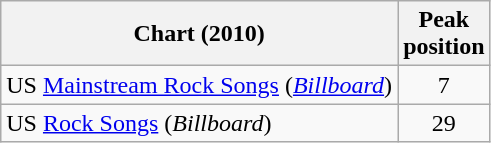<table class="wikitable sortable">
<tr>
<th>Chart (2010)</th>
<th>Peak<br>position</th>
</tr>
<tr>
<td>US <a href='#'>Mainstream Rock Songs</a> (<em><a href='#'>Billboard</a></em>)</td>
<td style="text-align:center;">7</td>
</tr>
<tr>
<td>US <a href='#'>Rock Songs</a> (<em>Billboard</em>)</td>
<td style="text-align:center;">29</td>
</tr>
</table>
